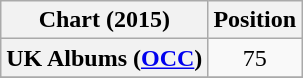<table class="wikitable sortable plainrowheaders" style="text-align:center;">
<tr>
<th scope="col">Chart (2015)</th>
<th scope="col">Position</th>
</tr>
<tr>
<th scope="row">UK Albums (<a href='#'>OCC</a>)</th>
<td>75</td>
</tr>
<tr>
</tr>
</table>
